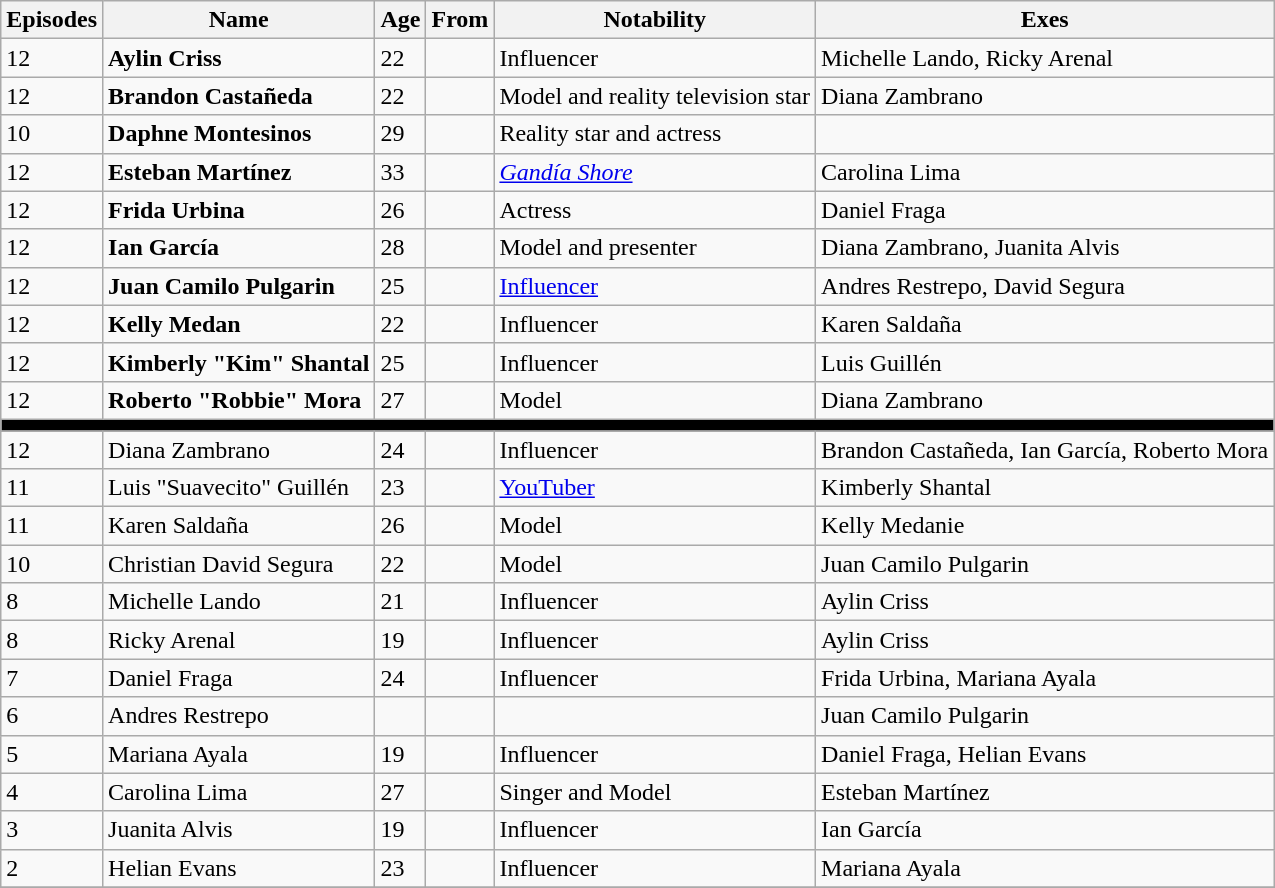<table class="wikitable sortable">
<tr>
<th>Episodes</th>
<th>Name</th>
<th>Age</th>
<th>From</th>
<th>Notability</th>
<th>Exes</th>
</tr>
<tr>
<td>12</td>
<td><strong>Aylin Criss</strong></td>
<td>22</td>
<td></td>
<td>Influencer</td>
<td>Michelle Lando, Ricky Arenal</td>
</tr>
<tr>
<td>12</td>
<td><strong>Brandon Castañeda</strong></td>
<td>22</td>
<td></td>
<td>Model and reality television star</td>
<td>Diana Zambrano</td>
</tr>
<tr>
<td>10</td>
<td><strong>Daphne Montesinos</strong></td>
<td>29</td>
<td></td>
<td>Reality star and actress</td>
<td></td>
</tr>
<tr>
<td>12</td>
<td><strong>Esteban Martínez</strong></td>
<td>33</td>
<td></td>
<td><em><a href='#'>Gandía Shore</a></em></td>
<td>Carolina Lima</td>
</tr>
<tr>
<td>12</td>
<td><strong>Frida Urbina</strong></td>
<td>26</td>
<td></td>
<td>Actress</td>
<td>Daniel Fraga</td>
</tr>
<tr>
<td>12</td>
<td><strong>Ian García</strong></td>
<td>28</td>
<td></td>
<td>Model and presenter</td>
<td>Diana Zambrano, Juanita Alvis</td>
</tr>
<tr>
<td>12</td>
<td><strong>Juan Camilo Pulgarin</strong></td>
<td>25</td>
<td></td>
<td><a href='#'>Influencer</a></td>
<td>Andres Restrepo, David Segura</td>
</tr>
<tr>
<td>12</td>
<td><strong>Kelly Medan</strong></td>
<td>22</td>
<td></td>
<td>Influencer</td>
<td>Karen Saldaña</td>
</tr>
<tr>
<td>12</td>
<td><strong>Kimberly "Kim" Shantal</strong></td>
<td>25</td>
<td></td>
<td>Influencer</td>
<td>Luis Guillén</td>
</tr>
<tr>
<td>12</td>
<td><strong>Roberto "Robbie" Mora</strong></td>
<td>27</td>
<td></td>
<td>Model</td>
<td>Diana Zambrano</td>
</tr>
<tr>
<th colspan="6" style="background:#000000;"></th>
</tr>
<tr>
<td>12</td>
<td>Diana Zambrano</td>
<td>24</td>
<td></td>
<td>Influencer</td>
<td>Brandon Castañeda, Ian García, Roberto Mora</td>
</tr>
<tr>
<td>11</td>
<td>Luis "Suavecito" Guillén</td>
<td>23</td>
<td></td>
<td><a href='#'>YouTuber</a></td>
<td>Kimberly Shantal</td>
</tr>
<tr>
<td>11</td>
<td>Karen Saldaña</td>
<td>26</td>
<td></td>
<td>Model</td>
<td>Kelly Medanie</td>
</tr>
<tr>
<td>10</td>
<td>Christian David Segura</td>
<td>22</td>
<td></td>
<td>Model</td>
<td>Juan Camilo Pulgarin</td>
</tr>
<tr>
<td>8</td>
<td>Michelle Lando</td>
<td>21</td>
<td></td>
<td>Influencer</td>
<td>Aylin Criss</td>
</tr>
<tr>
<td>8</td>
<td>Ricky Arenal</td>
<td>19</td>
<td></td>
<td>Influencer</td>
<td>Aylin Criss</td>
</tr>
<tr>
<td>7</td>
<td>Daniel Fraga</td>
<td>24</td>
<td></td>
<td>Influencer</td>
<td>Frida Urbina, Mariana Ayala</td>
</tr>
<tr>
<td>6</td>
<td>Andres Restrepo</td>
<td></td>
<td></td>
<td></td>
<td>Juan Camilo Pulgarin</td>
</tr>
<tr>
<td>5</td>
<td>Mariana Ayala</td>
<td>19</td>
<td></td>
<td>Influencer</td>
<td>Daniel Fraga, Helian Evans</td>
</tr>
<tr>
<td>4</td>
<td>Carolina Lima</td>
<td>27</td>
<td></td>
<td>Singer and Model</td>
<td>Esteban Martínez</td>
</tr>
<tr>
<td>3</td>
<td>Juanita Alvis</td>
<td>19</td>
<td></td>
<td>Influencer</td>
<td>Ian García</td>
</tr>
<tr>
<td>2</td>
<td>Helian Evans</td>
<td>23</td>
<td></td>
<td>Influencer</td>
<td>Mariana Ayala</td>
</tr>
<tr>
</tr>
</table>
